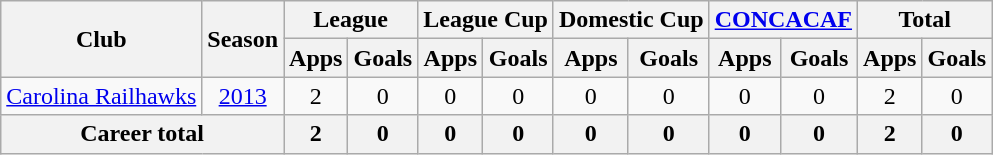<table class="wikitable" style="text-align: center;">
<tr>
<th rowspan="2">Club</th>
<th rowspan="2">Season</th>
<th colspan="2">League</th>
<th colspan="2">League Cup</th>
<th colspan="2">Domestic Cup</th>
<th colspan="2"><a href='#'>CONCACAF</a></th>
<th colspan="2">Total</th>
</tr>
<tr>
<th>Apps</th>
<th>Goals</th>
<th>Apps</th>
<th>Goals</th>
<th>Apps</th>
<th>Goals</th>
<th>Apps</th>
<th>Goals</th>
<th>Apps</th>
<th>Goals</th>
</tr>
<tr>
<td rowspan="1"><a href='#'>Carolina Railhawks</a></td>
<td><a href='#'>2013</a></td>
<td>2</td>
<td>0</td>
<td>0</td>
<td>0</td>
<td>0</td>
<td>0</td>
<td>0</td>
<td>0</td>
<td>2</td>
<td>0</td>
</tr>
<tr>
<th colspan="2">Career total</th>
<th>2</th>
<th>0</th>
<th>0</th>
<th>0</th>
<th>0</th>
<th>0</th>
<th>0</th>
<th>0</th>
<th>2</th>
<th>0</th>
</tr>
</table>
